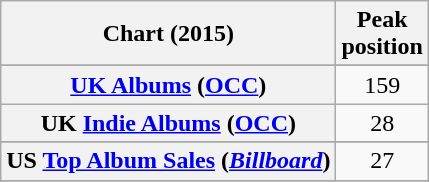<table class="wikitable sortable plainrowheaders" style="text-align:center">
<tr>
<th scope="col">Chart (2015)</th>
<th scope="col">Peak<br>position</th>
</tr>
<tr>
</tr>
<tr>
<th scope="row"><a href='#'>UK Albums</a> (<a href='#'>OCC</a>)</th>
<td>159</td>
</tr>
<tr>
<th scope="row">UK <a href='#'>Indie Albums</a> (<a href='#'>OCC</a>)</th>
<td>28</td>
</tr>
<tr>
</tr>
<tr>
</tr>
<tr>
</tr>
<tr>
</tr>
<tr>
<th scope="row">US <a href='#'>Top Album Sales</a> (<em><a href='#'>Billboard</a></em>)</th>
<td>27</td>
</tr>
<tr>
</tr>
<tr>
</tr>
</table>
